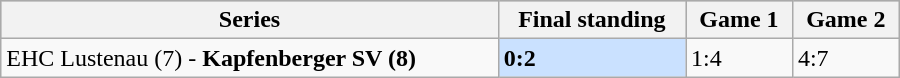<table class="wikitable" width="600px">
<tr style="background-color:#c0c0c0;">
<th>Series</th>
<th>Final standing</th>
<th>Game 1</th>
<th>Game 2</th>
</tr>
<tr>
<td>EHC Lustenau (7) - <strong>Kapfenberger SV (8)</strong></td>
<td bgcolor="#CAE1FF"><strong>0:2</strong></td>
<td>1:4</td>
<td>4:7</td>
</tr>
</table>
